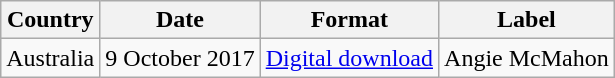<table class="wikitable plainrowheaders">
<tr>
<th scope="col">Country</th>
<th scope="col">Date</th>
<th scope="col">Format</th>
<th scope="col">Label</th>
</tr>
<tr>
<td rowspan="3">Australia</td>
<td>9 October 2017</td>
<td><a href='#'>Digital download</a></td>
<td>Angie McMahon</td>
</tr>
</table>
